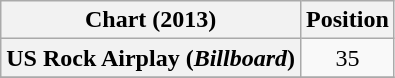<table class="wikitable plainrowheaders sortable">
<tr>
<th>Chart (2013)</th>
<th>Position</th>
</tr>
<tr>
<th scope="row">US Rock Airplay (<em>Billboard</em>)</th>
<td style="text-align:center;">35</td>
</tr>
<tr>
</tr>
</table>
